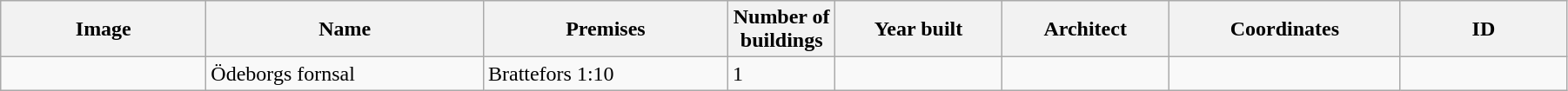<table class="wikitable" width="95%">
<tr>
<th width="150">Image</th>
<th>Name</th>
<th>Premises</th>
<th width="75">Number of<br>buildings</th>
<th width="120">Year built</th>
<th>Architect</th>
<th width="170">Coordinates</th>
<th width="120">ID</th>
</tr>
<tr>
<td></td>
<td>Ödeborgs fornsal</td>
<td>Brattefors 1:10</td>
<td>1</td>
<td></td>
<td></td>
<td></td>
<td></td>
</tr>
</table>
